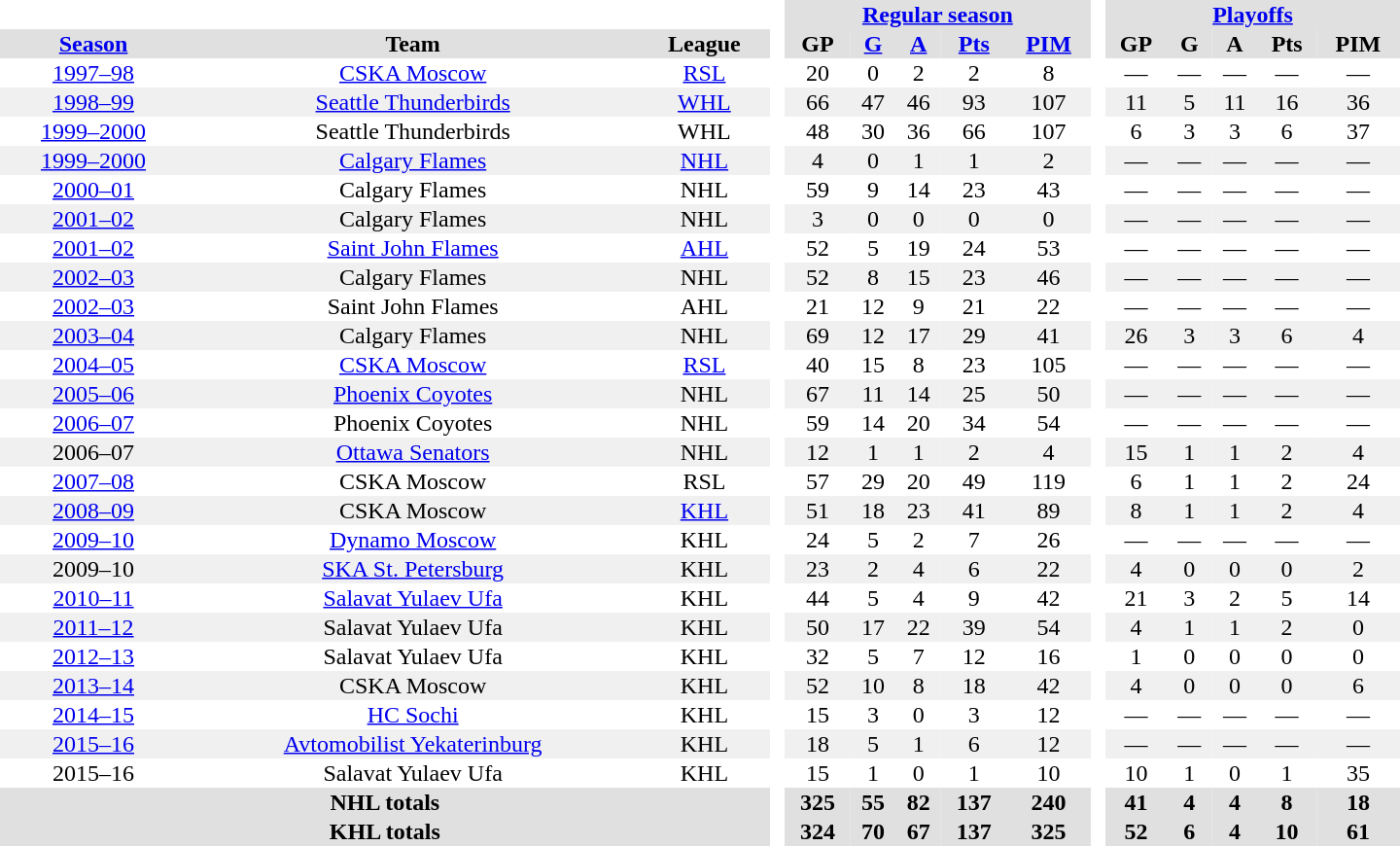<table border="0" cellpadding="1" cellspacing="0" style="text-align:center; width:60em;">
<tr style="background:#e0e0e0;">
<th colspan="3"  bgcolor="#ffffff"> </th>
<th rowspan="99" bgcolor="#ffffff"> </th>
<th colspan="5"><a href='#'>Regular season</a></th>
<th rowspan="99" bgcolor="#ffffff"> </th>
<th colspan="5"><a href='#'>Playoffs</a></th>
</tr>
<tr style="background:#e0e0e0;">
<th><a href='#'>Season</a></th>
<th>Team</th>
<th>League</th>
<th>GP</th>
<th><a href='#'>G</a></th>
<th><a href='#'>A</a></th>
<th><a href='#'>Pts</a></th>
<th><a href='#'>PIM</a></th>
<th>GP</th>
<th>G</th>
<th>A</th>
<th>Pts</th>
<th>PIM</th>
</tr>
<tr>
<td><a href='#'>1997–98</a></td>
<td><a href='#'>CSKA Moscow</a></td>
<td><a href='#'>RSL</a></td>
<td>20</td>
<td>0</td>
<td>2</td>
<td>2</td>
<td>8</td>
<td>—</td>
<td>—</td>
<td>—</td>
<td>—</td>
<td>—</td>
</tr>
<tr style="background:#f0f0f0;">
<td><a href='#'>1998–99</a></td>
<td><a href='#'>Seattle Thunderbirds</a></td>
<td><a href='#'>WHL</a></td>
<td>66</td>
<td>47</td>
<td>46</td>
<td>93</td>
<td>107</td>
<td>11</td>
<td>5</td>
<td>11</td>
<td>16</td>
<td>36</td>
</tr>
<tr>
<td><a href='#'>1999–2000</a></td>
<td>Seattle Thunderbirds</td>
<td>WHL</td>
<td>48</td>
<td>30</td>
<td>36</td>
<td>66</td>
<td>107</td>
<td>6</td>
<td>3</td>
<td>3</td>
<td>6</td>
<td>37</td>
</tr>
<tr style="background:#f0f0f0;">
<td><a href='#'>1999–2000</a></td>
<td><a href='#'>Calgary Flames</a></td>
<td><a href='#'>NHL</a></td>
<td>4</td>
<td>0</td>
<td>1</td>
<td>1</td>
<td>2</td>
<td>—</td>
<td>—</td>
<td>—</td>
<td>—</td>
<td>—</td>
</tr>
<tr>
<td><a href='#'>2000–01</a></td>
<td>Calgary Flames</td>
<td>NHL</td>
<td>59</td>
<td>9</td>
<td>14</td>
<td>23</td>
<td>43</td>
<td>—</td>
<td>—</td>
<td>—</td>
<td>—</td>
<td>—</td>
</tr>
<tr style="background:#f0f0f0;">
<td><a href='#'>2001–02</a></td>
<td>Calgary Flames</td>
<td>NHL</td>
<td>3</td>
<td>0</td>
<td>0</td>
<td>0</td>
<td>0</td>
<td>—</td>
<td>—</td>
<td>—</td>
<td>—</td>
<td>—</td>
</tr>
<tr>
<td><a href='#'>2001–02</a></td>
<td><a href='#'>Saint John Flames</a></td>
<td><a href='#'>AHL</a></td>
<td>52</td>
<td>5</td>
<td>19</td>
<td>24</td>
<td>53</td>
<td>—</td>
<td>—</td>
<td>—</td>
<td>—</td>
<td>—</td>
</tr>
<tr style="background:#f0f0f0;">
<td><a href='#'>2002–03</a></td>
<td>Calgary Flames</td>
<td>NHL</td>
<td>52</td>
<td>8</td>
<td>15</td>
<td>23</td>
<td>46</td>
<td>—</td>
<td>—</td>
<td>—</td>
<td>—</td>
<td>—</td>
</tr>
<tr>
<td><a href='#'>2002–03</a></td>
<td>Saint John Flames</td>
<td>AHL</td>
<td>21</td>
<td>12</td>
<td>9</td>
<td>21</td>
<td>22</td>
<td>—</td>
<td>—</td>
<td>—</td>
<td>—</td>
<td>—</td>
</tr>
<tr style="background:#f0f0f0;">
<td><a href='#'>2003–04</a></td>
<td>Calgary Flames</td>
<td>NHL</td>
<td>69</td>
<td>12</td>
<td>17</td>
<td>29</td>
<td>41</td>
<td>26</td>
<td>3</td>
<td>3</td>
<td>6</td>
<td>4</td>
</tr>
<tr>
<td><a href='#'>2004–05</a></td>
<td><a href='#'>CSKA Moscow</a></td>
<td><a href='#'>RSL</a></td>
<td>40</td>
<td>15</td>
<td>8</td>
<td>23</td>
<td>105</td>
<td>—</td>
<td>—</td>
<td>—</td>
<td>—</td>
<td>—</td>
</tr>
<tr style="background:#f0f0f0;">
<td><a href='#'>2005–06</a></td>
<td><a href='#'>Phoenix Coyotes</a></td>
<td>NHL</td>
<td>67</td>
<td>11</td>
<td>14</td>
<td>25</td>
<td>50</td>
<td>—</td>
<td>—</td>
<td>—</td>
<td>—</td>
<td>—</td>
</tr>
<tr>
<td><a href='#'>2006–07</a></td>
<td>Phoenix Coyotes</td>
<td>NHL</td>
<td>59</td>
<td>14</td>
<td>20</td>
<td>34</td>
<td>54</td>
<td>—</td>
<td>—</td>
<td>—</td>
<td>—</td>
<td>—</td>
</tr>
<tr style="background:#f0f0f0;">
<td>2006–07</td>
<td><a href='#'>Ottawa Senators</a></td>
<td>NHL</td>
<td>12</td>
<td>1</td>
<td>1</td>
<td>2</td>
<td>4</td>
<td>15</td>
<td>1</td>
<td>1</td>
<td>2</td>
<td>4</td>
</tr>
<tr>
<td><a href='#'>2007–08</a></td>
<td>CSKA Moscow</td>
<td>RSL</td>
<td>57</td>
<td>29</td>
<td>20</td>
<td>49</td>
<td>119</td>
<td>6</td>
<td>1</td>
<td>1</td>
<td>2</td>
<td>24</td>
</tr>
<tr style="background:#f0f0f0;">
<td><a href='#'>2008–09</a></td>
<td>CSKA Moscow</td>
<td><a href='#'>KHL</a></td>
<td>51</td>
<td>18</td>
<td>23</td>
<td>41</td>
<td>89</td>
<td>8</td>
<td>1</td>
<td>1</td>
<td>2</td>
<td>4</td>
</tr>
<tr>
<td><a href='#'>2009–10</a></td>
<td><a href='#'>Dynamo Moscow</a></td>
<td>KHL</td>
<td>24</td>
<td>5</td>
<td>2</td>
<td>7</td>
<td>26</td>
<td>—</td>
<td>—</td>
<td>—</td>
<td>—</td>
<td>—</td>
</tr>
<tr style="background:#f0f0f0;">
<td>2009–10</td>
<td><a href='#'>SKA St. Petersburg</a></td>
<td>KHL</td>
<td>23</td>
<td>2</td>
<td>4</td>
<td>6</td>
<td>22</td>
<td>4</td>
<td>0</td>
<td>0</td>
<td>0</td>
<td>2</td>
</tr>
<tr>
<td><a href='#'>2010–11</a></td>
<td><a href='#'>Salavat Yulaev Ufa</a></td>
<td>KHL</td>
<td>44</td>
<td>5</td>
<td>4</td>
<td>9</td>
<td>42</td>
<td>21</td>
<td>3</td>
<td>2</td>
<td>5</td>
<td>14</td>
</tr>
<tr style="background:#f0f0f0;">
<td><a href='#'>2011–12</a></td>
<td>Salavat Yulaev Ufa</td>
<td>KHL</td>
<td>50</td>
<td>17</td>
<td>22</td>
<td>39</td>
<td>54</td>
<td>4</td>
<td>1</td>
<td>1</td>
<td>2</td>
<td>0</td>
</tr>
<tr>
<td><a href='#'>2012–13</a></td>
<td>Salavat Yulaev Ufa</td>
<td>KHL</td>
<td>32</td>
<td>5</td>
<td>7</td>
<td>12</td>
<td>16</td>
<td>1</td>
<td>0</td>
<td>0</td>
<td>0</td>
<td>0</td>
</tr>
<tr style="background:#f0f0f0;">
<td><a href='#'>2013–14</a></td>
<td>CSKA Moscow</td>
<td>KHL</td>
<td>52</td>
<td>10</td>
<td>8</td>
<td>18</td>
<td>42</td>
<td>4</td>
<td>0</td>
<td>0</td>
<td>0</td>
<td>6</td>
</tr>
<tr>
<td><a href='#'>2014–15</a></td>
<td><a href='#'>HC Sochi</a></td>
<td>KHL</td>
<td>15</td>
<td>3</td>
<td>0</td>
<td>3</td>
<td>12</td>
<td>—</td>
<td>—</td>
<td>—</td>
<td>—</td>
<td>—</td>
</tr>
<tr style="background:#f0f0f0;">
<td><a href='#'>2015–16</a></td>
<td><a href='#'>Avtomobilist Yekaterinburg</a></td>
<td>KHL</td>
<td>18</td>
<td>5</td>
<td>1</td>
<td>6</td>
<td>12</td>
<td>—</td>
<td>—</td>
<td>—</td>
<td>—</td>
<td>—</td>
</tr>
<tr>
<td>2015–16</td>
<td>Salavat Yulaev Ufa</td>
<td>KHL</td>
<td>15</td>
<td>1</td>
<td>0</td>
<td>1</td>
<td>10</td>
<td>10</td>
<td>1</td>
<td>0</td>
<td>1</td>
<td>35</td>
</tr>
<tr style="background:#e0e0e0;">
<th colspan="3">NHL totals</th>
<th>325</th>
<th>55</th>
<th>82</th>
<th>137</th>
<th>240</th>
<th>41</th>
<th>4</th>
<th>4</th>
<th>8</th>
<th>18</th>
</tr>
<tr style="background:#e0e0e0;">
<th colspan="3">KHL totals</th>
<th>324</th>
<th>70</th>
<th>67</th>
<th>137</th>
<th>325</th>
<th>52</th>
<th>6</th>
<th>4</th>
<th>10</th>
<th>61</th>
</tr>
</table>
